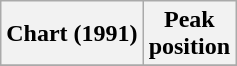<table class="wikitable plainrowheaders">
<tr>
<th>Chart (1991)</th>
<th>Peak<br>position</th>
</tr>
<tr>
</tr>
</table>
